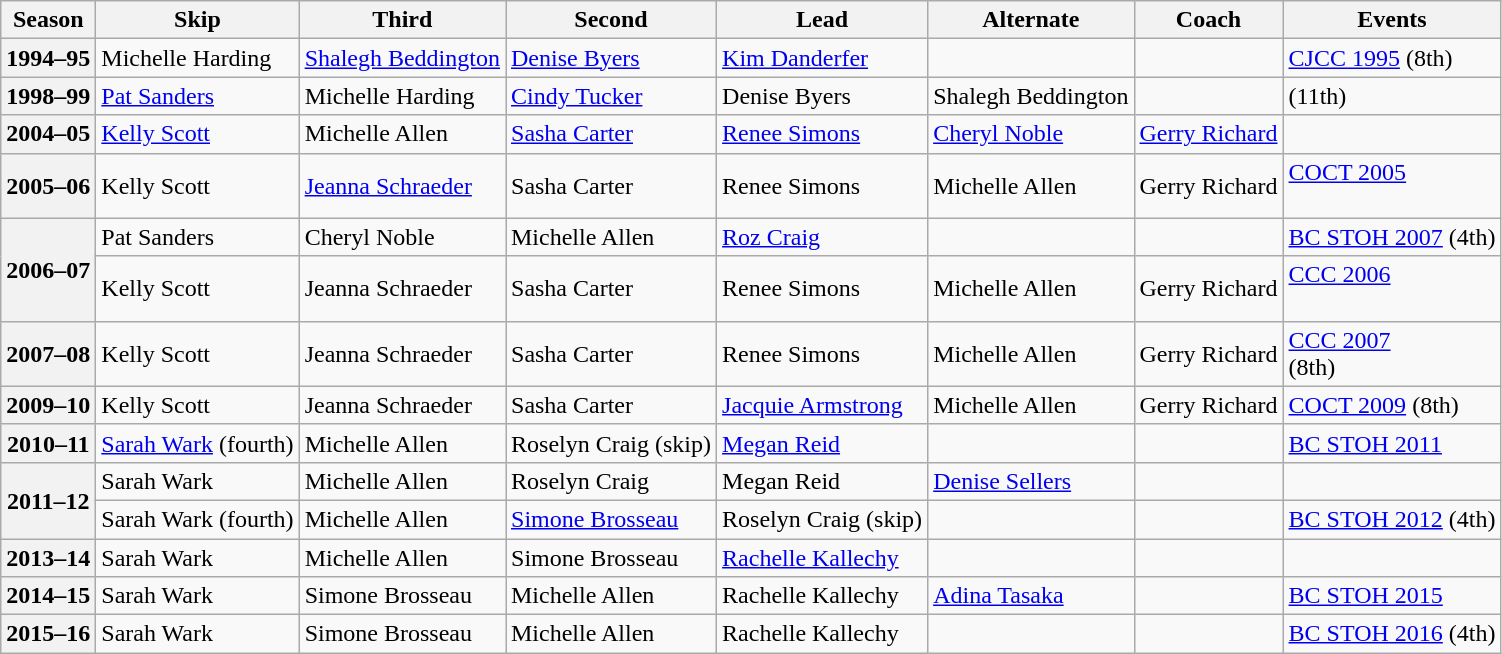<table class="wikitable">
<tr>
<th scope="col">Season</th>
<th scope="col">Skip</th>
<th scope="col">Third</th>
<th scope="col">Second</th>
<th scope="col">Lead</th>
<th scope="col">Alternate</th>
<th scope="col">Coach</th>
<th scope="col">Events</th>
</tr>
<tr>
<th scope="row">1994–95</th>
<td>Michelle Harding</td>
<td><a href='#'>Shalegh Beddington</a></td>
<td><a href='#'>Denise Byers</a></td>
<td><a href='#'>Kim Danderfer</a></td>
<td></td>
<td></td>
<td><a href='#'>CJCC 1995</a> (8th)</td>
</tr>
<tr>
<th scope="row">1998–99</th>
<td><a href='#'>Pat Sanders</a></td>
<td>Michelle Harding</td>
<td><a href='#'>Cindy Tucker</a></td>
<td>Denise Byers</td>
<td>Shalegh Beddington</td>
<td></td>
<td> (11th)</td>
</tr>
<tr>
<th scope="row">2004–05</th>
<td><a href='#'>Kelly Scott</a></td>
<td>Michelle Allen</td>
<td><a href='#'>Sasha Carter</a></td>
<td><a href='#'>Renee Simons</a></td>
<td><a href='#'>Cheryl Noble</a></td>
<td><a href='#'>Gerry Richard</a></td>
<td> </td>
</tr>
<tr>
<th scope="row">2005–06</th>
<td>Kelly Scott</td>
<td><a href='#'>Jeanna Schraeder</a></td>
<td>Sasha Carter</td>
<td>Renee Simons</td>
<td>Michelle Allen</td>
<td>Gerry Richard</td>
<td><a href='#'>COCT 2005</a> <br> <br> </td>
</tr>
<tr>
<th scope="row" rowspan=2>2006–07</th>
<td>Pat Sanders</td>
<td>Cheryl Noble</td>
<td>Michelle Allen</td>
<td><a href='#'>Roz Craig</a></td>
<td></td>
<td></td>
<td><a href='#'>BC STOH 2007</a> (4th)</td>
</tr>
<tr>
<td>Kelly Scott</td>
<td>Jeanna Schraeder</td>
<td>Sasha Carter</td>
<td>Renee Simons</td>
<td>Michelle Allen</td>
<td>Gerry Richard</td>
<td><a href='#'>CCC 2006</a> <br> <br> </td>
</tr>
<tr>
<th scope="row">2007–08</th>
<td>Kelly Scott</td>
<td>Jeanna Schraeder</td>
<td>Sasha Carter</td>
<td>Renee Simons</td>
<td>Michelle Allen</td>
<td>Gerry Richard</td>
<td><a href='#'>CCC 2007</a> <br> (8th)<br> </td>
</tr>
<tr>
<th scope="row">2009–10</th>
<td>Kelly Scott</td>
<td>Jeanna Schraeder</td>
<td>Sasha Carter</td>
<td><a href='#'>Jacquie Armstrong</a></td>
<td>Michelle Allen</td>
<td>Gerry Richard</td>
<td><a href='#'>COCT 2009</a> (8th)</td>
</tr>
<tr>
<th scope="row">2010–11</th>
<td><a href='#'>Sarah Wark</a> (fourth)</td>
<td>Michelle Allen</td>
<td>Roselyn Craig (skip)</td>
<td><a href='#'>Megan Reid</a></td>
<td></td>
<td></td>
<td><a href='#'>BC STOH 2011</a> </td>
</tr>
<tr>
<th scope="row" rowspan=2>2011–12</th>
<td>Sarah Wark</td>
<td>Michelle Allen</td>
<td>Roselyn Craig</td>
<td>Megan Reid</td>
<td><a href='#'>Denise Sellers</a></td>
<td></td>
<td></td>
</tr>
<tr>
<td>Sarah Wark (fourth)</td>
<td>Michelle Allen</td>
<td><a href='#'>Simone Brosseau</a></td>
<td>Roselyn Craig (skip)</td>
<td></td>
<td></td>
<td><a href='#'>BC STOH 2012</a> (4th)</td>
</tr>
<tr>
<th scope="row">2013–14</th>
<td>Sarah Wark</td>
<td>Michelle Allen</td>
<td>Simone Brosseau</td>
<td><a href='#'>Rachelle Kallechy</a></td>
<td></td>
<td></td>
<td></td>
</tr>
<tr>
<th scope="row">2014–15</th>
<td>Sarah Wark</td>
<td>Simone Brosseau</td>
<td>Michelle Allen</td>
<td>Rachelle Kallechy</td>
<td><a href='#'>Adina Tasaka</a></td>
<td></td>
<td><a href='#'>BC STOH 2015</a> </td>
</tr>
<tr>
<th scope="row">2015–16</th>
<td>Sarah Wark</td>
<td>Simone Brosseau</td>
<td>Michelle Allen</td>
<td>Rachelle Kallechy</td>
<td></td>
<td></td>
<td><a href='#'>BC STOH 2016</a> (4th)</td>
</tr>
</table>
